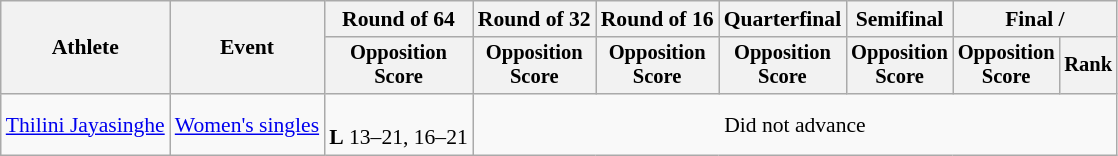<table class=wikitable style="font-size:90%">
<tr>
<th rowspan="2">Athlete</th>
<th rowspan="2">Event</th>
<th>Round of 64</th>
<th>Round of 32</th>
<th>Round of 16</th>
<th>Quarterfinal</th>
<th>Semifinal</th>
<th colspan=2>Final / </th>
</tr>
<tr style="font-size:95%">
<th>Opposition<br>Score</th>
<th>Opposition<br>Score</th>
<th>Opposition<br>Score</th>
<th>Opposition<br>Score</th>
<th>Opposition<br>Score</th>
<th>Opposition<br>Score</th>
<th>Rank</th>
</tr>
<tr align=center>
<td align=left><a href='#'>Thilini Jayasinghe</a></td>
<td align=left><a href='#'>Women's singles</a></td>
<td><br><strong>L</strong> 13–21, 16–21</td>
<td colspan=6>Did not advance</td>
</tr>
</table>
